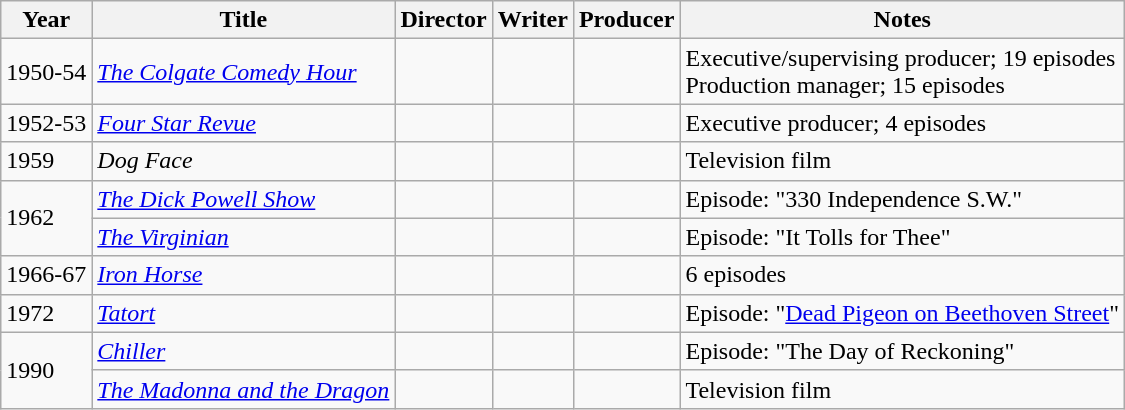<table class="wikitable sortable">
<tr>
<th>Year</th>
<th>Title</th>
<th>Director</th>
<th>Writer</th>
<th>Producer</th>
<th class="unsortable">Notes</th>
</tr>
<tr>
<td>1950-54</td>
<td><em><a href='#'>The Colgate Comedy Hour</a></em></td>
<td></td>
<td></td>
<td></td>
<td>Executive/supervising producer; 19 episodes<br>Production manager; 15 episodes</td>
</tr>
<tr>
<td>1952-53</td>
<td><em><a href='#'>Four Star Revue</a></em></td>
<td></td>
<td></td>
<td></td>
<td>Executive producer; 4 episodes</td>
</tr>
<tr>
<td>1959</td>
<td><em>Dog Face</em></td>
<td></td>
<td></td>
<td></td>
<td>Television film</td>
</tr>
<tr>
<td rowspan="2">1962</td>
<td><em><a href='#'>The Dick Powell Show</a></em></td>
<td></td>
<td></td>
<td></td>
<td>Episode: "330 Independence S.W."</td>
</tr>
<tr>
<td><a href='#'><em>The Virginian</em></a></td>
<td></td>
<td></td>
<td></td>
<td>Episode: "It Tolls for Thee"</td>
</tr>
<tr>
<td>1966-67</td>
<td><a href='#'><em>Iron Horse</em></a></td>
<td></td>
<td></td>
<td></td>
<td>6 episodes</td>
</tr>
<tr>
<td>1972</td>
<td><em><a href='#'>Tatort</a></em></td>
<td></td>
<td></td>
<td></td>
<td>Episode: "<a href='#'>Dead Pigeon on Beethoven Street</a>"</td>
</tr>
<tr>
<td rowspan="2">1990</td>
<td><a href='#'><em>Chiller</em></a></td>
<td></td>
<td></td>
<td></td>
<td>Episode: "The Day of Reckoning"</td>
</tr>
<tr>
<td><em><a href='#'>The Madonna and the Dragon</a></em></td>
<td></td>
<td></td>
<td></td>
<td>Television film</td>
</tr>
</table>
